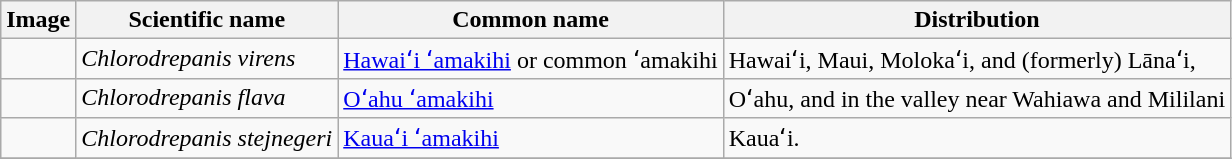<table class="wikitable">
<tr>
<th>Image</th>
<th>Scientific name</th>
<th>Common name</th>
<th>Distribution</th>
</tr>
<tr>
<td></td>
<td><em>Chlorodrepanis virens</em></td>
<td><a href='#'>Hawaiʻi ʻamakihi</a> or common ʻamakihi</td>
<td>Hawaiʻi, Maui, Molokaʻi, and (formerly) Lānaʻi,</td>
</tr>
<tr>
<td></td>
<td><em>Chlorodrepanis flava</em></td>
<td><a href='#'>Oʻahu ʻamakihi</a></td>
<td>Oʻahu, and in the valley near Wahiawa and Mililani</td>
</tr>
<tr>
<td></td>
<td><em>Chlorodrepanis stejnegeri</em></td>
<td><a href='#'>Kauaʻi ʻamakihi</a></td>
<td>Kauaʻi.</td>
</tr>
<tr>
</tr>
</table>
